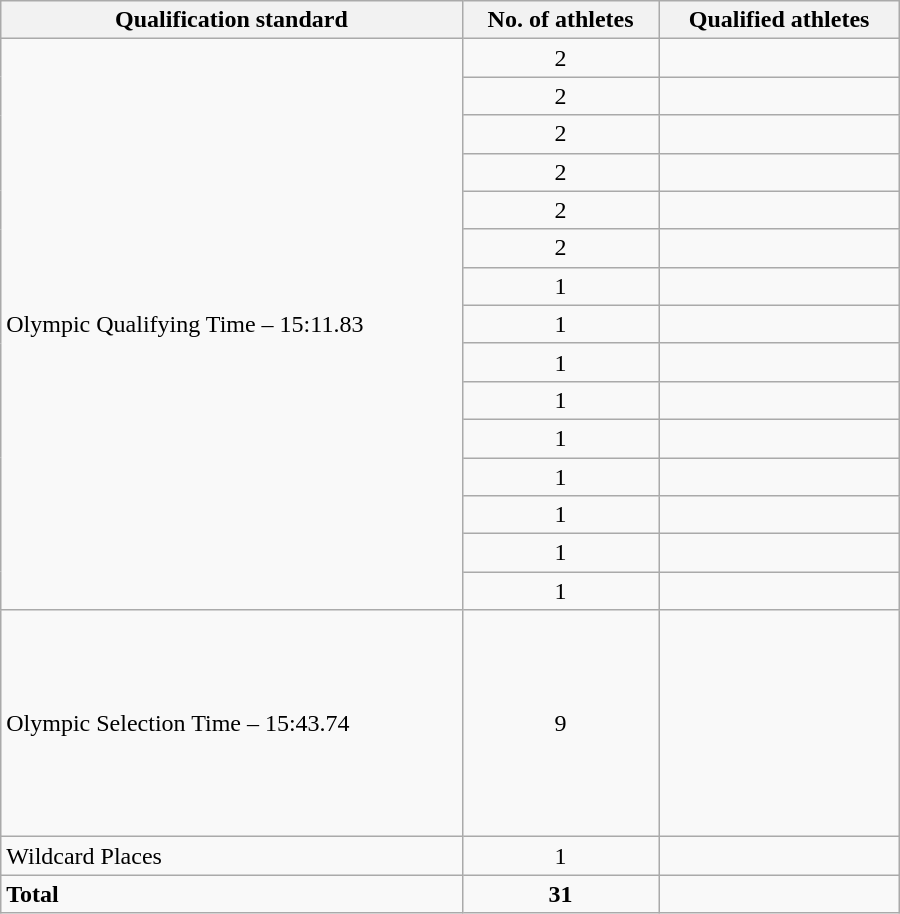<table class=wikitable style="text-align:left" width=600>
<tr>
<th>Qualification standard</th>
<th>No. of athletes</th>
<th>Qualified athletes</th>
</tr>
<tr>
<td rowspan="15">Olympic Qualifying Time – 15:11.83</td>
<td align=center>2</td>
<td><br></td>
</tr>
<tr>
<td align=center>2</td>
<td><br></td>
</tr>
<tr>
<td align=center>2</td>
<td><br></td>
</tr>
<tr>
<td align=center>2</td>
<td><br></td>
</tr>
<tr>
<td align=center>2</td>
<td> <br></td>
</tr>
<tr>
<td align=center>2</td>
<td> <br></td>
</tr>
<tr>
<td align=center>1</td>
<td></td>
</tr>
<tr>
<td align=center>1</td>
<td></td>
</tr>
<tr>
<td align=center>1</td>
<td></td>
</tr>
<tr>
<td align=center>1</td>
<td></td>
</tr>
<tr>
<td align=center>1</td>
<td></td>
</tr>
<tr>
<td align=center>1</td>
<td></td>
</tr>
<tr>
<td align=center>1</td>
<td></td>
</tr>
<tr>
<td align=center>1</td>
<td></td>
</tr>
<tr>
<td align=center>1</td>
<td></td>
</tr>
<tr>
<td rowspan="1">Olympic Selection Time – 15:43.74</td>
<td align=center>9</td>
<td> <br>  <br>  <br>  <br>  <br> <br> <br> <br> </td>
</tr>
<tr>
<td rowspan="1">Wildcard Places</td>
<td align=center>1</td>
<td></td>
</tr>
<tr>
<td><strong>Total</strong></td>
<td align=center><strong>31</strong></td>
<td></td>
</tr>
</table>
